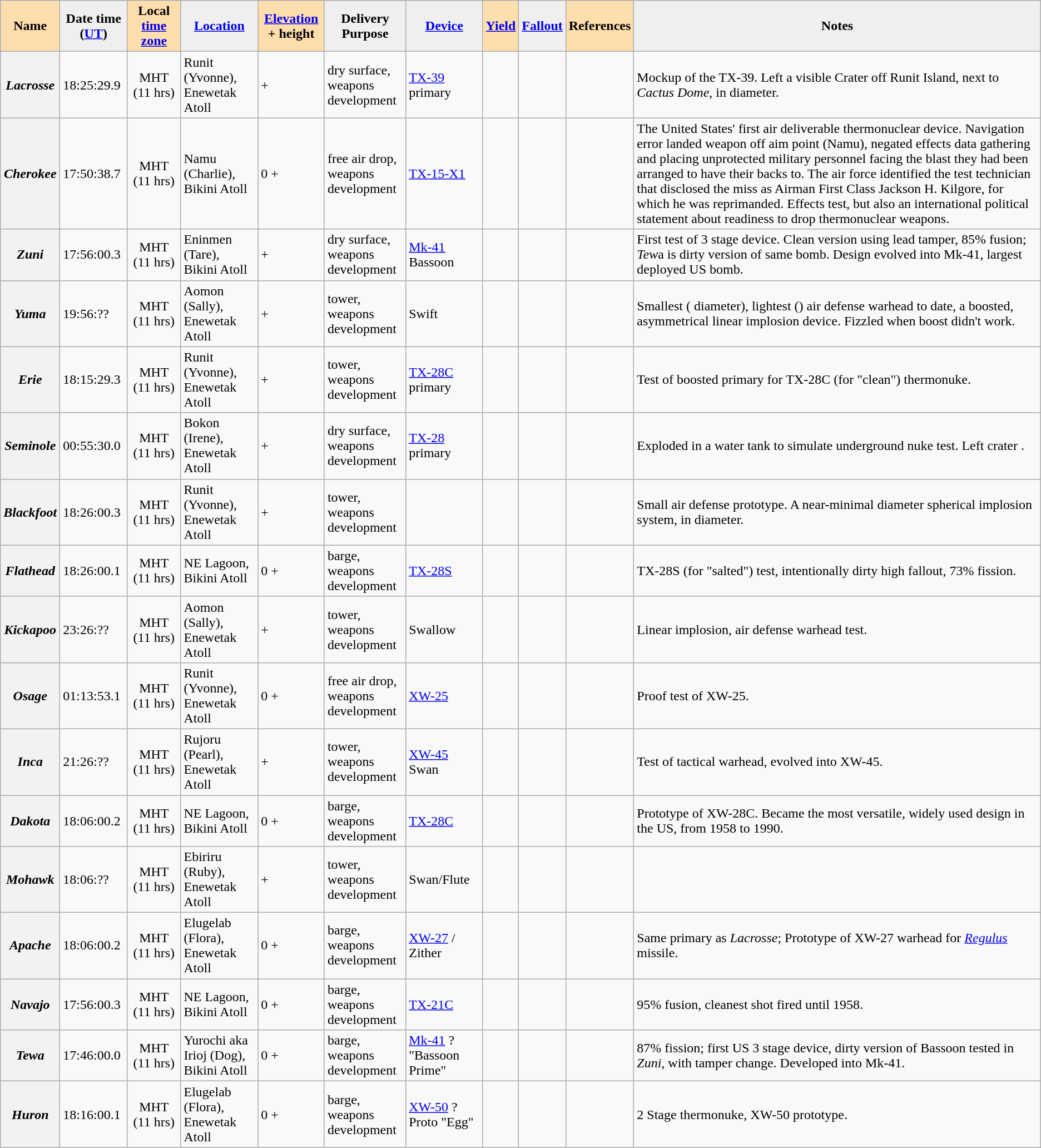<table class="wikitable sortable">
<tr>
<th style="background:#ffdead;">Name </th>
<th style="background:#efefef;">Date time (<a href='#'>UT</a>)</th>
<th style="background:#ffdead;">Local <a href='#'>time zone</a></th>
<th style="background:#efefef;"><a href='#'>Location</a></th>
<th style="background:#ffdead;"><a href='#'>Elevation</a> + height </th>
<th style="background:#efefef;">Delivery <br>Purpose </th>
<th style="background:#efefef;"><a href='#'>Device</a></th>
<th style="background:#ffdead;"><a href='#'>Yield</a></th>
<th style="background:#efefef;" class="unsortable"><a href='#'>Fallout</a></th>
<th style="background:#ffdead;" class="unsortable">References</th>
<th style="background:#efefef;" class="unsortable">Notes</th>
</tr>
<tr>
<th><em>Lacrosse</em></th>
<td> 18:25:29.9</td>
<td style="text-align:center;">MHT (11 hrs)<br></td>
<td>Runit (Yvonne), Enewetak Atoll </td>
<td> + </td>
<td>dry surface,<br>weapons development</td>
<td><a href='#'>TX-39</a> primary</td>
<td style="text-align:center;"></td>
<td></td>
<td></td>
<td>Mockup of the TX-39.  Left a visible Crater off Runit Island, next to <em>Cactus Dome</em>,  in diameter.</td>
</tr>
<tr>
<th><em>Cherokee</em></th>
<td> 17:50:38.7</td>
<td style="text-align:center;">MHT (11 hrs)<br></td>
<td>Namu (Charlie), Bikini Atoll </td>
<td>0 + </td>
<td>free air drop,<br>weapons development</td>
<td><a href='#'>TX-15-X1</a></td>
<td style="text-align:center;"></td>
<td></td>
<td></td>
<td>The United States' first air deliverable thermonuclear device. Navigation error landed weapon  off aim point (Namu), negated effects data gathering and placing unprotected military personnel facing the blast they had been arranged to have their backs to. The air force identified the test technician that disclosed the miss as Airman First Class Jackson H. Kilgore, for which he was reprimanded. Effects test, but also an international political statement about readiness to drop thermonuclear weapons.</td>
</tr>
<tr>
<th><em>Zuni</em></th>
<td> 17:56:00.3</td>
<td style="text-align:center;">MHT (11 hrs)<br></td>
<td>Eninmen (Tare), Bikini Atoll </td>
<td> + </td>
<td>dry surface,<br>weapons development</td>
<td><a href='#'>Mk-41</a> Bassoon</td>
<td style="text-align:center;"></td>
<td></td>
<td></td>
<td>First test of 3 stage device.  Clean version using lead tamper, 85% fusion; <em>Tew</em>a is dirty version of same bomb. Design evolved into Mk-41, largest deployed US bomb.</td>
</tr>
<tr>
<th><em>Yuma</em></th>
<td> 19:56:??</td>
<td style="text-align:center;">MHT (11 hrs)<br></td>
<td>Aomon (Sally), Enewetak Atoll </td>
<td> + </td>
<td>tower,<br>weapons development</td>
<td>Swift</td>
<td style="text-align:center;"></td>
<td></td>
<td></td>
<td>Smallest ( diameter), lightest () air defense warhead to date, a boosted, asymmetrical linear implosion device. Fizzled when boost didn't work.</td>
</tr>
<tr>
<th><em>Erie</em></th>
<td> 18:15:29.3</td>
<td style="text-align:center;">MHT (11 hrs)<br></td>
<td>Runit (Yvonne), Enewetak Atoll </td>
<td> + </td>
<td>tower,<br>weapons development</td>
<td><a href='#'>TX-28C</a> primary</td>
<td style="text-align:center;"></td>
<td></td>
<td></td>
<td>Test of boosted primary for TX-28C (for "clean") thermonuke.</td>
</tr>
<tr>
<th><em>Seminole</em></th>
<td> 00:55:30.0</td>
<td style="text-align:center;">MHT (11 hrs)<br></td>
<td>Bokon (Irene), Enewetak Atoll </td>
<td> + </td>
<td>dry surface,<br>weapons development</td>
<td><a href='#'>TX-28</a> primary</td>
<td style="text-align:center;"></td>
<td></td>
<td></td>
<td>Exploded in a water tank to simulate underground nuke test. Left crater .</td>
</tr>
<tr>
<th><em>Blackfoot</em></th>
<td> 18:26:00.3</td>
<td style="text-align:center;">MHT (11 hrs)<br></td>
<td>Runit (Yvonne), Enewetak Atoll </td>
<td> + </td>
<td>tower,<br>weapons development</td>
<td></td>
<td style="text-align:center;"></td>
<td></td>
<td></td>
<td>Small air defense prototype.  A near-minimal diameter spherical implosion system,  in diameter.</td>
</tr>
<tr>
<th><em>Flathead</em></th>
<td> 18:26:00.1</td>
<td style="text-align:center;">MHT (11 hrs)<br></td>
<td>NE Lagoon, Bikini Atoll </td>
<td>0 + </td>
<td>barge,<br>weapons development</td>
<td><a href='#'>TX-28S</a></td>
<td style="text-align:center;"></td>
<td></td>
<td></td>
<td>TX-28S (for "salted") test, intentionally dirty  high fallout, 73% fission.</td>
</tr>
<tr>
<th><em>Kickapoo</em></th>
<td> 23:26:??</td>
<td style="text-align:center;">MHT (11 hrs)<br></td>
<td>Aomon (Sally), Enewetak Atoll </td>
<td> + </td>
<td>tower,<br>weapons development</td>
<td>Swallow</td>
<td style="text-align:center;"></td>
<td></td>
<td></td>
<td>Linear implosion, air defense warhead test.</td>
</tr>
<tr>
<th><em>Osage</em></th>
<td> 01:13:53.1</td>
<td style="text-align:center;">MHT (11 hrs)<br></td>
<td>Runit (Yvonne), Enewetak Atoll </td>
<td>0 + </td>
<td>free air drop,<br>weapons development</td>
<td><a href='#'>XW-25</a></td>
<td style="text-align:center;"></td>
<td></td>
<td></td>
<td>Proof test of XW-25.</td>
</tr>
<tr>
<th><em>Inca</em></th>
<td> 21:26:??</td>
<td style="text-align:center;">MHT (11 hrs)<br></td>
<td>Rujoru (Pearl), Enewetak Atoll </td>
<td> + </td>
<td>tower,<br>weapons development</td>
<td><a href='#'>XW-45</a> Swan</td>
<td style="text-align:center;"></td>
<td></td>
<td></td>
<td>Test of tactical warhead, evolved into XW-45.</td>
</tr>
<tr>
<th><em>Dakota</em></th>
<td> 18:06:00.2</td>
<td style="text-align:center;">MHT (11 hrs)<br></td>
<td>NE Lagoon, Bikini Atoll </td>
<td>0 + </td>
<td>barge,<br>weapons development</td>
<td><a href='#'>TX-28C</a></td>
<td style="text-align:center;"></td>
<td></td>
<td></td>
<td>Prototype of XW-28C.  Became the most versatile, widely used design in the US, from 1958 to 1990.</td>
</tr>
<tr>
<th><em>Mohawk</em></th>
<td> 18:06:??</td>
<td style="text-align:center;">MHT (11 hrs)<br></td>
<td>Ebiriru (Ruby), Enewetak Atoll </td>
<td> + </td>
<td>tower,<br>weapons development</td>
<td>Swan/Flute</td>
<td style="text-align:center;"></td>
<td></td>
<td></td>
<td></td>
</tr>
<tr>
<th><em>Apache</em></th>
<td> 18:06:00.2</td>
<td style="text-align:center;">MHT (11 hrs)<br></td>
<td>Elugelab (Flora), Enewetak Atoll </td>
<td>0 + </td>
<td>barge,<br>weapons development</td>
<td><a href='#'>XW-27</a> / Zither</td>
<td style="text-align:center;"></td>
<td></td>
<td></td>
<td>Same primary as <em>Lacrosse</em>; Prototype of XW-27 warhead for <em><a href='#'>Regulus</a></em> missile.</td>
</tr>
<tr>
<th><em>Navajo</em></th>
<td> 17:56:00.3</td>
<td style="text-align:center;">MHT (11 hrs)<br></td>
<td>NE Lagoon, Bikini Atoll </td>
<td>0 + </td>
<td>barge,<br>weapons development</td>
<td><a href='#'>TX-21C</a></td>
<td style="text-align:center;"></td>
<td></td>
<td></td>
<td>95% fusion, cleanest shot fired until 1958.</td>
</tr>
<tr>
<th><em>Tewa</em></th>
<td> 17:46:00.0</td>
<td style="text-align:center;">MHT (11 hrs)<br></td>
<td>Yurochi aka Irioj (Dog), Bikini Atoll </td>
<td>0 + </td>
<td>barge,<br>weapons development</td>
<td><a href='#'>Mk-41</a> ? "Bassoon Prime"</td>
<td style="text-align:center;"></td>
<td></td>
<td></td>
<td>87% fission; first US 3 stage device, dirty version of Bassoon tested in <em>Zuni</em>, with tamper change. Developed into Mk-41.</td>
</tr>
<tr>
<th><em>Huron</em></th>
<td> 18:16:00.1</td>
<td style="text-align:center;">MHT (11 hrs)<br></td>
<td>Elugelab (Flora), Enewetak Atoll </td>
<td>0 + </td>
<td>barge,<br>weapons development</td>
<td><a href='#'>XW-50</a> ? Proto "Egg"</td>
<td style="text-align:center;"></td>
<td></td>
<td></td>
<td>2 Stage thermonuke, XW-50 prototype.</td>
</tr>
</table>
